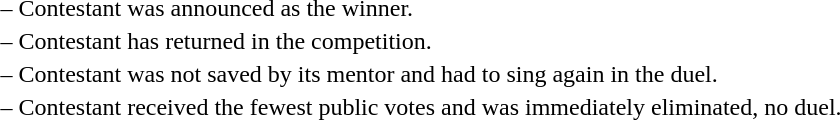<table>
<tr>
<td> –</td>
<td>Contestant was announced as the winner.</td>
</tr>
<tr>
<td> –</td>
<td>Contestant has returned in the competition.</td>
</tr>
<tr>
<td> –</td>
<td>Contestant was not saved by its mentor and had to sing again in the duel.</td>
</tr>
<tr>
<td> –</td>
<td>Contestant received the fewest public votes and was immediately eliminated, no duel.</td>
</tr>
</table>
